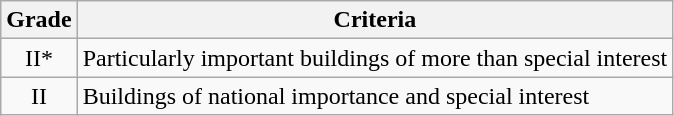<table class="wikitable">
<tr>
<th>Grade</th>
<th>Criteria</th>
</tr>
<tr>
<td align="center" >II*</td>
<td>Particularly important buildings of more than special interest</td>
</tr>
<tr>
<td align="center" >II</td>
<td>Buildings of national importance and special interest</td>
</tr>
</table>
